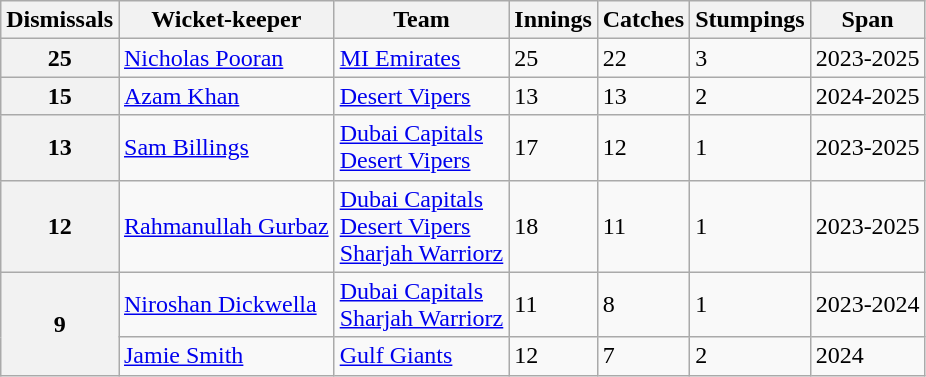<table class="wikitable">
<tr>
<th>Dismissals</th>
<th>Wicket-keeper</th>
<th>Team</th>
<th>Innings</th>
<th>Catches</th>
<th>Stumpings</th>
<th>Span</th>
</tr>
<tr>
<th>25</th>
<td><a href='#'>Nicholas Pooran</a></td>
<td><a href='#'>MI Emirates</a></td>
<td>25</td>
<td>22</td>
<td>3</td>
<td>2023-2025</td>
</tr>
<tr>
<th>15</th>
<td><a href='#'>Azam Khan</a></td>
<td><a href='#'>Desert Vipers</a></td>
<td>13</td>
<td>13</td>
<td>2</td>
<td>2024-2025</td>
</tr>
<tr>
<th>13</th>
<td><a href='#'>Sam Billings</a></td>
<td><a href='#'>Dubai Capitals</a><br><a href='#'>Desert Vipers</a></td>
<td>17</td>
<td>12</td>
<td>1</td>
<td>2023-2025</td>
</tr>
<tr>
<th>12</th>
<td><a href='#'>Rahmanullah Gurbaz</a></td>
<td><a href='#'>Dubai Capitals</a><br><a href='#'>Desert Vipers</a><br><a href='#'>Sharjah Warriorz</a></td>
<td>18</td>
<td>11</td>
<td>1</td>
<td>2023-2025</td>
</tr>
<tr>
<th rowspan="2">9</th>
<td><a href='#'>Niroshan Dickwella</a></td>
<td><a href='#'>Dubai Capitals</a><br><a href='#'>Sharjah Warriorz</a></td>
<td>11</td>
<td>8</td>
<td>1</td>
<td>2023-2024</td>
</tr>
<tr>
<td><a href='#'>Jamie Smith</a></td>
<td><a href='#'>Gulf Giants</a></td>
<td>12</td>
<td>7</td>
<td>2</td>
<td>2024</td>
</tr>
</table>
